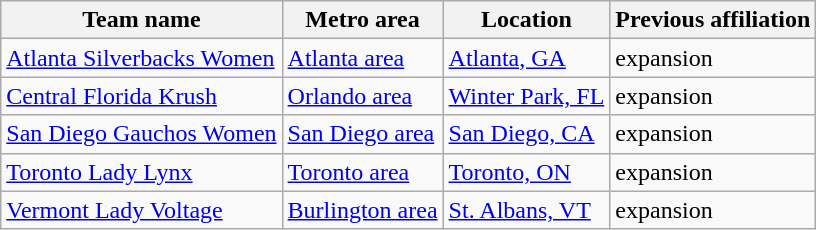<table class="wikitable">
<tr>
<th scope="col">Team name</th>
<th scope="col">Metro area</th>
<th scope="col">Location</th>
<th scope="col">Previous affiliation</th>
</tr>
<tr>
<td> <a href='#'>Atlanta Silverbacks Women</a></td>
<td><a href='#'>Atlanta area</a></td>
<td><a href='#'>Atlanta, GA</a></td>
<td>expansion</td>
</tr>
<tr>
<td> <a href='#'>Central Florida Krush</a></td>
<td><a href='#'>Orlando area</a></td>
<td><a href='#'>Winter Park, FL</a></td>
<td>expansion</td>
</tr>
<tr>
<td> <a href='#'>San Diego Gauchos Women</a></td>
<td><a href='#'>San Diego area</a></td>
<td><a href='#'>San Diego, CA</a></td>
<td>expansion</td>
</tr>
<tr>
<td> <a href='#'>Toronto Lady Lynx</a></td>
<td><a href='#'>Toronto area</a></td>
<td><a href='#'>Toronto, ON</a></td>
<td>expansion</td>
</tr>
<tr>
<td> <a href='#'>Vermont Lady Voltage</a></td>
<td><a href='#'>Burlington area</a></td>
<td><a href='#'>St. Albans, VT</a></td>
<td>expansion</td>
</tr>
</table>
